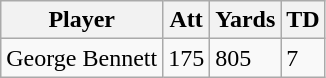<table class="wikitable">
<tr>
<th>Player</th>
<th>Att</th>
<th>Yards</th>
<th>TD</th>
</tr>
<tr>
<td>George Bennett</td>
<td>175</td>
<td>805</td>
<td>7</td>
</tr>
</table>
